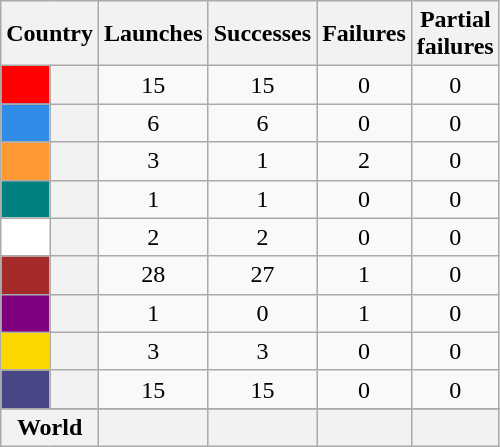<table class="wikitable sortable" style="text-align:center;">
<tr>
<th colspan=2>Country</th>
<th>Launches</th>
<th>Successes</th>
<th>Failures</th>
<th>Partial <br> failures</th>
</tr>
<tr>
<th scope=row style="background:#ff0000;"></th>
<th style="text-align:left;"></th>
<td>15</td>
<td>15</td>
<td>0</td>
<td>0</td>
</tr>
<tr>
<th scope=row style="background:#318ce7;"></th>
<th style="text-align:left;"></th>
<td>6</td>
<td>6</td>
<td>0</td>
<td>0</td>
</tr>
<tr>
<th scope=row style="background:#ff9933;"></th>
<th style="text-align:left;"></th>
<td>3</td>
<td>1</td>
<td>2</td>
<td>0</td>
</tr>
<tr>
<th scope=row style="background:#008080;"></th>
<th style="text-align:left;"></th>
<td>1</td>
<td>1</td>
<td>0</td>
<td>0</td>
</tr>
<tr>
<th scope=row style="background:#ffffff;"></th>
<th style="text-align:left;"></th>
<td>2</td>
<td>2</td>
<td>0</td>
<td>0</td>
</tr>
<tr>
<th scope=row style="background:#a52a2a;"></th>
<th style="text-align:left;"></th>
<td>28</td>
<td>27</td>
<td>1</td>
<td>0</td>
</tr>
<tr>
<th scope=row style="background:#800080;"></th>
<th style="text-align:left;"></th>
<td>1</td>
<td>0</td>
<td>1</td>
<td>0</td>
</tr>
<tr>
<th scope=row style="background:#ffd700;"></th>
<th style="text-align:left;"></th>
<td>3</td>
<td>3</td>
<td>0</td>
<td>0</td>
</tr>
<tr>
<th scope=row style="background:#484785;"></th>
<th style="text-align:left;"></th>
<td>15</td>
<td>15</td>
<td>0</td>
<td>0</td>
</tr>
<tr>
</tr>
<tr class="sortbottom">
<th colspan="2">World</th>
<th></th>
<th></th>
<th></th>
<th></th>
</tr>
</table>
